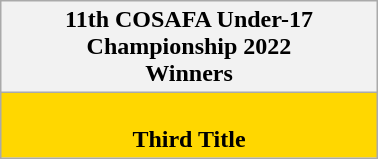<table class="wikitable" style="text-align: center; margin: 0 auto; width: 20%">
<tr>
<th>11th COSAFA Under-17 Championship 2022 <br>Winners</th>
</tr>
<tr bgcolor=gold>
<td><strong></strong><br><strong>Third Title</strong></td>
</tr>
</table>
